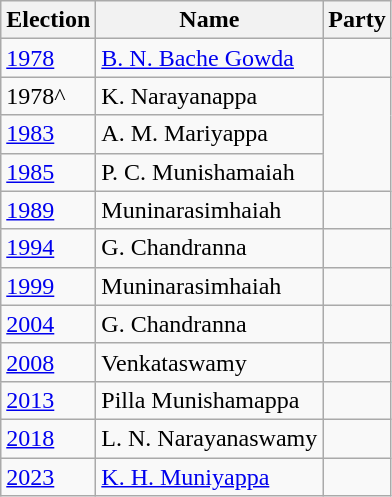<table class="wikitable sortable">
<tr>
<th>Election</th>
<th>Name</th>
<th colspan=2>Party</th>
</tr>
<tr>
<td><a href='#'>1978</a></td>
<td><a href='#'>B. N. Bache Gowda</a></td>
<td></td>
</tr>
<tr>
<td>1978^</td>
<td>K. Narayanappa</td>
</tr>
<tr>
<td><a href='#'>1983</a></td>
<td>A. M. Mariyappa</td>
</tr>
<tr>
<td><a href='#'>1985</a></td>
<td>P. C. Munishamaiah</td>
</tr>
<tr>
<td><a href='#'>1989</a></td>
<td>Muninarasimhaiah</td>
<td></td>
</tr>
<tr>
<td><a href='#'>1994</a></td>
<td>G. Chandranna</td>
<td></td>
</tr>
<tr>
<td><a href='#'>1999</a></td>
<td>Muninarasimhaiah</td>
<td></td>
</tr>
<tr>
<td><a href='#'>2004</a></td>
<td>G. Chandranna</td>
<td></td>
</tr>
<tr>
<td><a href='#'>2008</a></td>
<td>Venkataswamy</td>
<td></td>
</tr>
<tr>
<td><a href='#'>2013</a></td>
<td>Pilla Munishamappa</td>
<td></td>
</tr>
<tr>
<td><a href='#'>2018</a></td>
<td>L. N. Narayanaswamy</td>
</tr>
<tr>
<td><a href='#'>2023</a></td>
<td><a href='#'>K. H. Muniyappa</a></td>
<td></td>
</tr>
</table>
